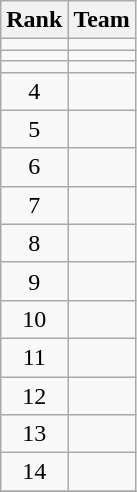<table class="wikitable">
<tr>
<th>Rank</th>
<th>Team</th>
</tr>
<tr>
<td align=center></td>
<td></td>
</tr>
<tr>
<td align=center></td>
<td></td>
</tr>
<tr>
<td align=center></td>
<td></td>
</tr>
<tr>
<td align=center>4</td>
<td></td>
</tr>
<tr>
<td align=center>5</td>
<td></td>
</tr>
<tr>
<td align=center>6</td>
<td></td>
</tr>
<tr>
<td align=center>7</td>
<td></td>
</tr>
<tr>
<td align=center>8</td>
<td></td>
</tr>
<tr>
<td align=center>9</td>
<td></td>
</tr>
<tr>
<td align=center>10</td>
<td></td>
</tr>
<tr>
<td align=center>11</td>
<td></td>
</tr>
<tr>
<td align=center>12</td>
<td></td>
</tr>
<tr>
<td align=center>13</td>
<td></td>
</tr>
<tr>
<td align=center>14</td>
<td></td>
</tr>
<tr>
</tr>
</table>
